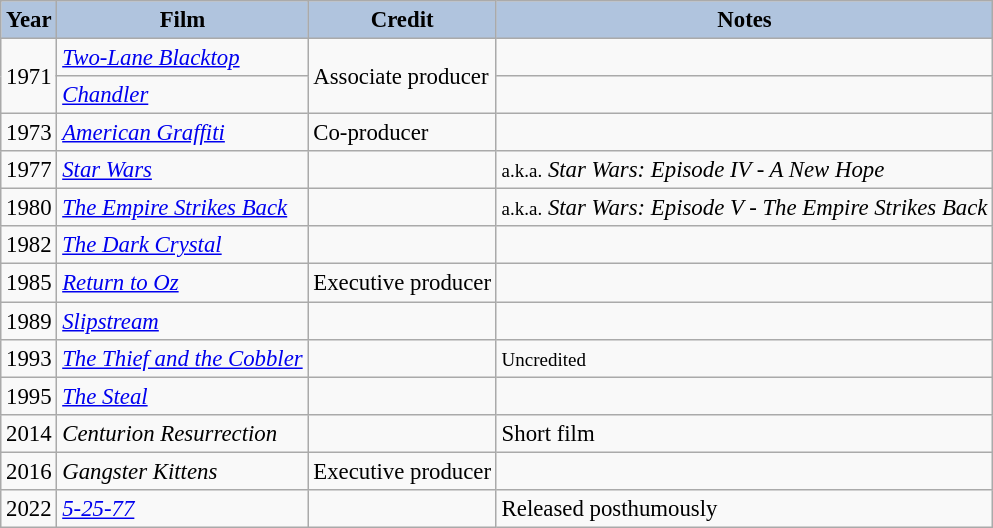<table class="wikitable" style="font-size:95%;">
<tr>
<th style="background:#B0C4DE;">Year</th>
<th style="background:#B0C4DE;">Film</th>
<th style="background:#B0C4DE;">Credit</th>
<th style="background:#B0C4DE;">Notes</th>
</tr>
<tr>
<td rowspan="2">1971</td>
<td><em><a href='#'>Two-Lane Blacktop</a></em></td>
<td rowspan="2">Associate producer</td>
<td></td>
</tr>
<tr>
<td><em><a href='#'>Chandler</a></em></td>
<td></td>
</tr>
<tr>
<td>1973</td>
<td><em><a href='#'>American Graffiti</a></em></td>
<td>Co-producer</td>
<td></td>
</tr>
<tr>
<td>1977</td>
<td><em><a href='#'>Star Wars</a></em></td>
<td></td>
<td><small>a.k.a.</small> <em>Star Wars: Episode IV - A New Hope</em></td>
</tr>
<tr>
<td>1980</td>
<td><em><a href='#'>The Empire Strikes Back</a></em></td>
<td></td>
<td><small>a.k.a.</small> <em>Star Wars: Episode V - The Empire Strikes Back</em></td>
</tr>
<tr>
<td>1982</td>
<td><em><a href='#'>The Dark Crystal</a></em></td>
<td></td>
<td></td>
</tr>
<tr>
<td>1985</td>
<td><em><a href='#'>Return to Oz</a></em></td>
<td>Executive producer</td>
<td></td>
</tr>
<tr>
<td>1989</td>
<td><em><a href='#'>Slipstream</a></em></td>
<td></td>
<td></td>
</tr>
<tr>
<td>1993</td>
<td><em><a href='#'>The Thief and the Cobbler</a></em></td>
<td></td>
<td><small>Uncredited</small></td>
</tr>
<tr>
<td>1995</td>
<td><em><a href='#'>The Steal</a></em></td>
<td></td>
<td></td>
</tr>
<tr>
<td>2014</td>
<td><em>Centurion Resurrection</em></td>
<td></td>
<td>Short film</td>
</tr>
<tr>
<td>2016</td>
<td><em>Gangster Kittens</em></td>
<td>Executive producer</td>
<td></td>
</tr>
<tr>
<td>2022</td>
<td><em><a href='#'>5-25-77</a></em></td>
<td></td>
<td>Released posthumously</td>
</tr>
</table>
